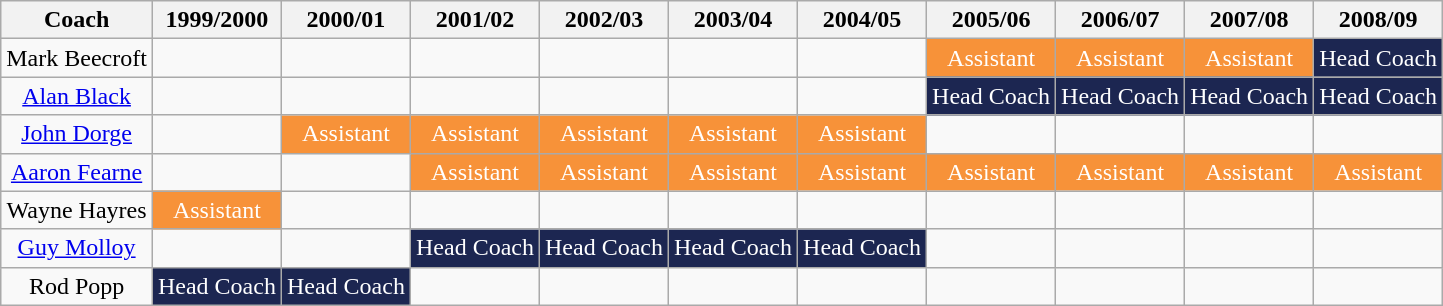<table class="wikitable sortable">
<tr>
<th>Coach</th>
<th>1999/2000</th>
<th>2000/01</th>
<th>2001/02</th>
<th>2002/03</th>
<th>2003/04</th>
<th>2004/05</th>
<th>2005/06</th>
<th>2006/07</th>
<th>2007/08</th>
<th>2008/09</th>
</tr>
<tr>
<td style="text-align:center;">Mark Beecroft</td>
<td></td>
<td></td>
<td></td>
<td></td>
<td></td>
<td></td>
<td style="background: #F79239; color: white; text-align:center;">Assistant</td>
<td style="background: #F79239; color: white; text-align:center;">Assistant</td>
<td style="background: #F79239; color: white; text-align:center;">Assistant</td>
<td style="background: #1C2651; color: white; text-align:center;">Head Coach</td>
</tr>
<tr>
<td style="text-align:center;"><a href='#'>Alan Black</a></td>
<td></td>
<td></td>
<td></td>
<td></td>
<td></td>
<td></td>
<td style="background: #1C2651; color: white; text-align:center;">Head Coach</td>
<td style="background: #1C2651; color: white; text-align:center;">Head Coach</td>
<td style="background: #1C2651; color: white; text-align:center;">Head Coach</td>
<td style="background: #1C2651; color: white; text-align:center;">Head Coach</td>
</tr>
<tr>
<td style="text-align:center;"><a href='#'>John Dorge</a></td>
<td></td>
<td style="background: #F79239; color: white; text-align:center;">Assistant</td>
<td style="background: #F79239; color: white; text-align:center;">Assistant</td>
<td style="background: #F79239; color: white; text-align:center;">Assistant</td>
<td style="background: #F79239; color: white; text-align:center;">Assistant</td>
<td style="background: #F79239; color: white; text-align:center;">Assistant</td>
<td></td>
<td></td>
<td></td>
<td></td>
</tr>
<tr>
<td style="text-align:center;"><a href='#'>Aaron Fearne</a></td>
<td></td>
<td></td>
<td style="background: #F79239; color: white; text-align:center;">Assistant</td>
<td style="background: #F79239; color: white; text-align:center;">Assistant</td>
<td style="background: #F79239; color: white; text-align:center;">Assistant</td>
<td style="background: #F79239; color: white; text-align:center;">Assistant</td>
<td style="background: #F79239; color: white; text-align:center;">Assistant</td>
<td style="background: #F79239; color: white; text-align:center;">Assistant</td>
<td style="background: #F79239; color: white; text-align:center;">Assistant</td>
<td style="background: #F79239; color: white; text-align:center;">Assistant</td>
</tr>
<tr>
<td style="text-align:center;">Wayne Hayres</td>
<td style="background: #F79239; color: white; text-align:center;">Assistant</td>
<td></td>
<td></td>
<td></td>
<td></td>
<td></td>
<td></td>
<td></td>
<td></td>
<td></td>
</tr>
<tr>
<td style="text-align:center;"><a href='#'>Guy Molloy</a></td>
<td></td>
<td></td>
<td style="background: #1C2651; color: white; text-align:center;">Head Coach</td>
<td style="background: #1C2651; color: white; text-align:center;">Head Coach</td>
<td style="background: #1C2651; color: white; text-align:center;">Head Coach</td>
<td style="background: #1C2651; color: white; text-align:center;">Head Coach</td>
<td></td>
<td></td>
<td></td>
<td></td>
</tr>
<tr>
<td style="text-align:center;">Rod Popp</td>
<td style="background: #1C2651; color: white; text-align:center;">Head Coach</td>
<td style="background: #1C2651; color: white; text-align:center;">Head Coach</td>
<td></td>
<td></td>
<td></td>
<td></td>
<td></td>
<td></td>
<td></td>
<td></td>
</tr>
</table>
